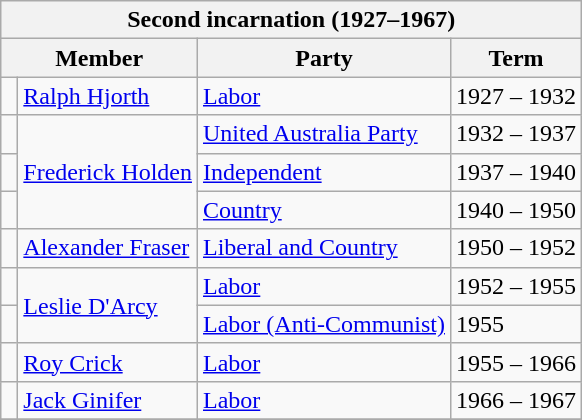<table class="wikitable">
<tr>
<th colspan=4>Second incarnation (1927–1967)</th>
</tr>
<tr>
<th colspan="2">Member</th>
<th>Party</th>
<th>Term</th>
</tr>
<tr>
<td> </td>
<td><a href='#'>Ralph Hjorth</a></td>
<td><a href='#'>Labor</a></td>
<td>1927 – 1932</td>
</tr>
<tr>
<td> </td>
<td rowspan="3"><a href='#'>Frederick Holden</a></td>
<td><a href='#'>United Australia Party</a></td>
<td>1932 – 1937</td>
</tr>
<tr>
<td> </td>
<td><a href='#'>Independent</a></td>
<td>1937 – 1940</td>
</tr>
<tr>
<td> </td>
<td><a href='#'>Country</a></td>
<td>1940 – 1950</td>
</tr>
<tr>
<td> </td>
<td><a href='#'>Alexander Fraser</a></td>
<td><a href='#'>Liberal and Country</a></td>
<td>1950 – 1952</td>
</tr>
<tr>
<td> </td>
<td rowspan="2"><a href='#'>Leslie D'Arcy</a></td>
<td><a href='#'>Labor</a></td>
<td>1952 – 1955</td>
</tr>
<tr>
<td> </td>
<td><a href='#'>Labor (Anti-Communist)</a></td>
<td>1955</td>
</tr>
<tr>
<td> </td>
<td><a href='#'>Roy Crick</a></td>
<td><a href='#'>Labor</a></td>
<td>1955 – 1966</td>
</tr>
<tr>
<td> </td>
<td><a href='#'>Jack Ginifer</a></td>
<td><a href='#'>Labor</a></td>
<td>1966 – 1967</td>
</tr>
<tr>
</tr>
</table>
